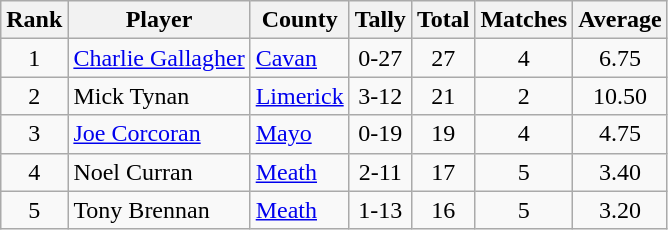<table class="wikitable">
<tr>
<th>Rank</th>
<th>Player</th>
<th>County</th>
<th>Tally</th>
<th>Total</th>
<th>Matches</th>
<th>Average</th>
</tr>
<tr>
<td rowspan=1 align=center>1</td>
<td><a href='#'>Charlie Gallagher</a></td>
<td><a href='#'>Cavan</a></td>
<td align=center>0-27</td>
<td align=center>27</td>
<td align=center>4</td>
<td align=center>6.75</td>
</tr>
<tr>
<td rowspan=1 align=center>2</td>
<td>Mick Tynan</td>
<td><a href='#'>Limerick</a></td>
<td align=center>3-12</td>
<td align=center>21</td>
<td align=center>2</td>
<td align=center>10.50</td>
</tr>
<tr>
<td rowspan=1 align=center>3</td>
<td><a href='#'>Joe Corcoran</a></td>
<td><a href='#'>Mayo</a></td>
<td align=center>0-19</td>
<td align=center>19</td>
<td align=center>4</td>
<td align=center>4.75</td>
</tr>
<tr>
<td rowspan=1 align=center>4</td>
<td>Noel Curran</td>
<td><a href='#'>Meath</a></td>
<td align=center>2-11</td>
<td align=center>17</td>
<td align=center>5</td>
<td align=center>3.40</td>
</tr>
<tr>
<td rowspan=1 align=center>5</td>
<td>Tony Brennan</td>
<td><a href='#'>Meath</a></td>
<td align=center>1-13</td>
<td align=center>16</td>
<td align=center>5</td>
<td align=center>3.20</td>
</tr>
</table>
